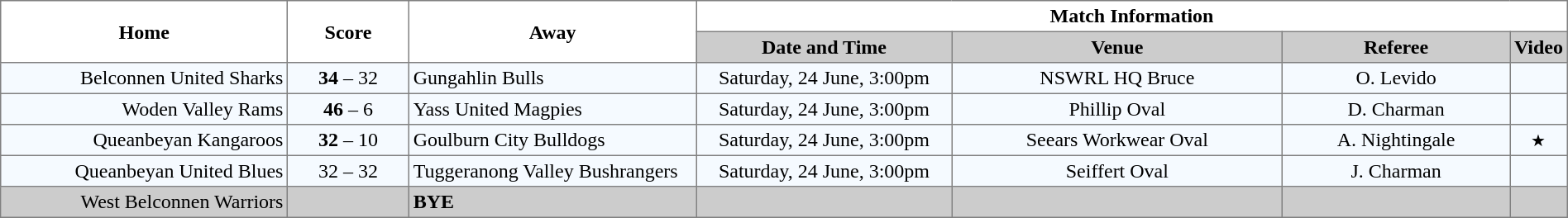<table border="1" cellpadding="3" cellspacing="0" width="100%" style="border-collapse:collapse;  text-align:center;">
<tr>
<th rowspan="2" width="19%">Home</th>
<th rowspan="2" width="8%">Score</th>
<th rowspan="2" width="19%">Away</th>
<th colspan="4">Match Information</th>
</tr>
<tr style="background:#CCCCCC">
<th width="17%">Date and Time</th>
<th width="22%">Venue</th>
<th width="50%">Referee</th>
<th>Video</th>
</tr>
<tr style="text-align:center; background:#f5faff;">
<td align="right">Belconnen United Sharks </td>
<td><strong>34</strong> – 32</td>
<td align="left"> Gungahlin Bulls</td>
<td>Saturday, 24 June, 3:00pm</td>
<td>NSWRL HQ Bruce</td>
<td>O. Levido</td>
<td></td>
</tr>
<tr style="text-align:center; background:#f5faff;">
<td align="right">Woden Valley Rams </td>
<td><strong>46</strong> – 6</td>
<td align="left"> Yass United Magpies</td>
<td>Saturday, 24 June, 3:00pm</td>
<td>Phillip Oval</td>
<td>D. Charman</td>
<td></td>
</tr>
<tr style="text-align:center; background:#f5faff;">
<td align="right">Queanbeyan Kangaroos </td>
<td><strong>32</strong> – 10</td>
<td align="left"> Goulburn City Bulldogs</td>
<td>Saturday, 24 June, 3:00pm</td>
<td>Seears Workwear Oval</td>
<td>A. Nightingale</td>
<td><small>★</small></td>
</tr>
<tr style="text-align:center; background:#f5faff;">
<td align="right">Queanbeyan United Blues </td>
<td>32 – 32</td>
<td align="left"> Tuggeranong Valley Bushrangers</td>
<td>Saturday, 24 June, 3:00pm</td>
<td>Seiffert Oval</td>
<td>J. Charman</td>
<td></td>
</tr>
<tr style="text-align:center; background:#CCCCCC;">
<td align="right">West Belconnen Warriors </td>
<td></td>
<td align="left"><strong>BYE</strong></td>
<td></td>
<td></td>
<td></td>
<td></td>
</tr>
</table>
